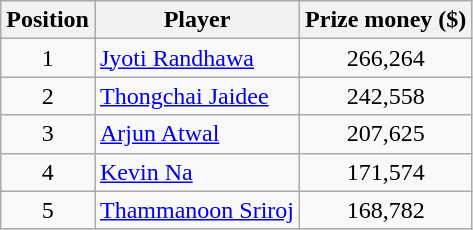<table class="wikitable">
<tr>
<th>Position</th>
<th>Player</th>
<th>Prize money ($)</th>
</tr>
<tr>
<td align=center>1</td>
<td> <a href='#'>Jyoti Randhawa</a></td>
<td align=center>266,264</td>
</tr>
<tr>
<td align=center>2</td>
<td> <a href='#'>Thongchai Jaidee</a></td>
<td align=center>242,558</td>
</tr>
<tr>
<td align=center>3</td>
<td> <a href='#'>Arjun Atwal</a></td>
<td align=center>207,625</td>
</tr>
<tr>
<td align=center>4</td>
<td> <a href='#'>Kevin Na</a></td>
<td align=center>171,574</td>
</tr>
<tr>
<td align=center>5</td>
<td> <a href='#'>Thammanoon Sriroj</a></td>
<td align=center>168,782</td>
</tr>
</table>
